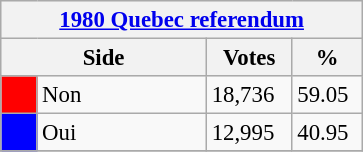<table class="wikitable" style="font-size: 95%; clear:both">
<tr style="background-color:#E9E9E9">
<th colspan=4><a href='#'>1980 Quebec referendum</a></th>
</tr>
<tr style="background-color:#E9E9E9">
<th colspan=2 style="width: 130px">Side</th>
<th style="width: 50px">Votes</th>
<th style="width: 40px">%</th>
</tr>
<tr>
<td bgcolor="red"></td>
<td>Non</td>
<td>18,736</td>
<td>59.05</td>
</tr>
<tr>
<td bgcolor="blue"></td>
<td>Oui</td>
<td>12,995</td>
<td>40.95</td>
</tr>
<tr>
</tr>
</table>
